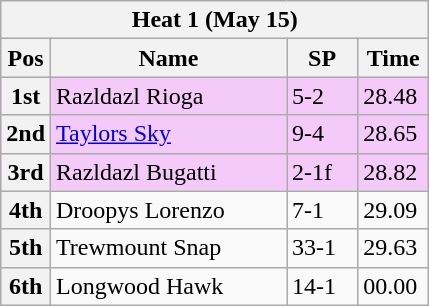<table class="wikitable">
<tr>
<th colspan="6">Heat 1 (May 15)</th>
</tr>
<tr>
<th width=20>Pos</th>
<th width=150>Name</th>
<th width=40>SP</th>
<th width=40>Time</th>
</tr>
<tr style="background: #f4caf9;">
<th>1st</th>
<td>Razldazl Rioga</td>
<td>5-2</td>
<td>28.48</td>
</tr>
<tr style="background: #f4caf9;">
<th>2nd</th>
<td><a href='#'>Taylors Sky</a></td>
<td>9-4</td>
<td>28.65</td>
</tr>
<tr style="background: #f4caf9;">
<th>3rd</th>
<td>Razldazl Bugatti</td>
<td>2-1f</td>
<td>28.82</td>
</tr>
<tr>
<th>4th</th>
<td>Droopys Lorenzo</td>
<td>7-1</td>
<td>29.09</td>
</tr>
<tr>
<th>5th</th>
<td>Trewmount Snap</td>
<td>33-1</td>
<td>29.63</td>
</tr>
<tr>
<th>6th</th>
<td>Longwood Hawk</td>
<td>14-1</td>
<td>00.00</td>
</tr>
</table>
